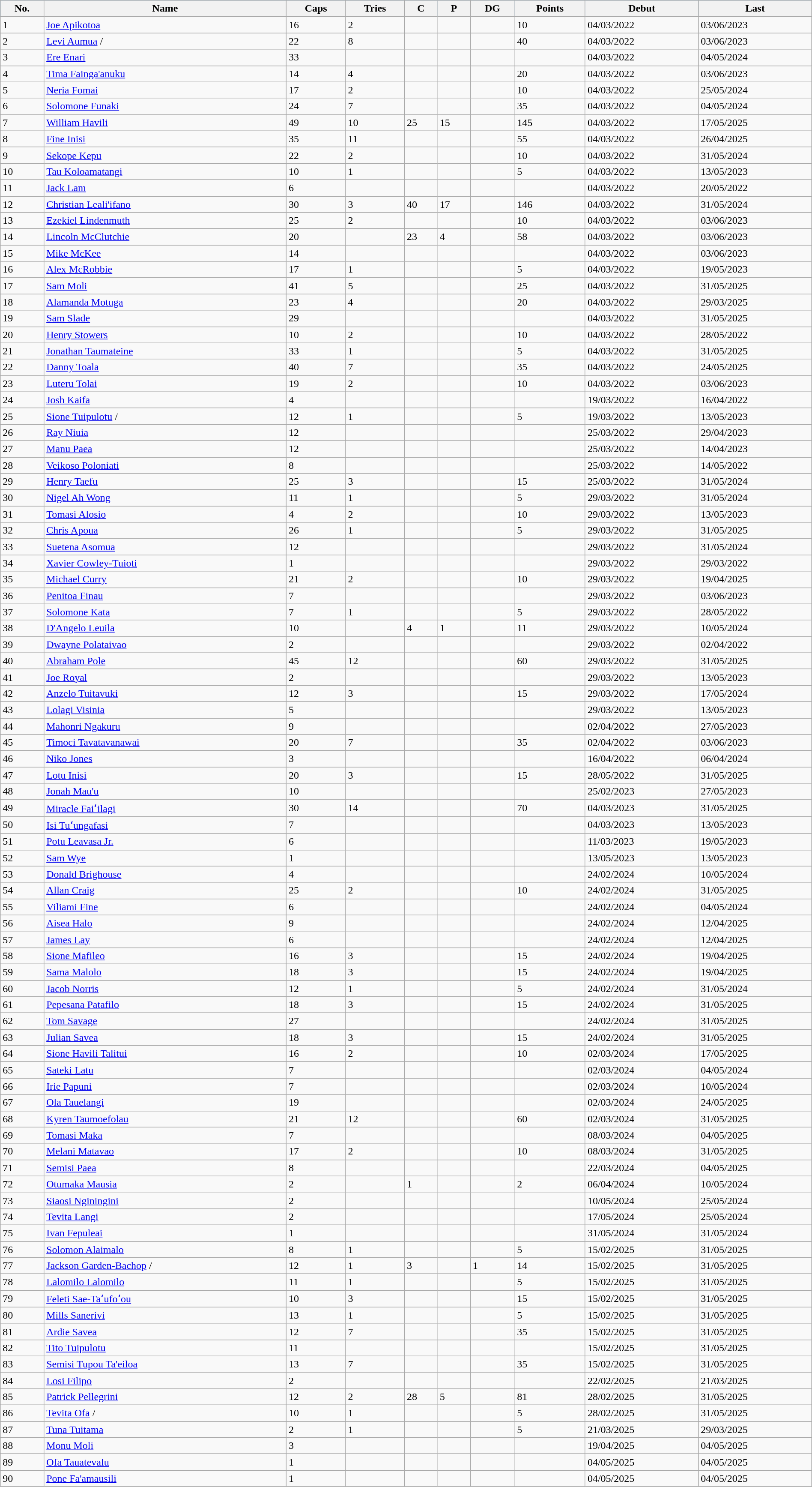<table class="wikitable sortable" style="width:100%;">
<tr style="background:#87cefa;">
<th>No.</th>
<th>Name</th>
<th>Caps</th>
<th>Tries</th>
<th>C</th>
<th>P</th>
<th>DG</th>
<th>Points</th>
<th>Debut</th>
<th>Last</th>
</tr>
<tr>
<td>1</td>
<td><a href='#'>Joe Apikotoa</a> </td>
<td>16</td>
<td>2</td>
<td></td>
<td></td>
<td></td>
<td>10</td>
<td>04/03/2022</td>
<td>03/06/2023</td>
</tr>
<tr>
<td>2</td>
<td><a href='#'>Levi Aumua</a> /</td>
<td>22</td>
<td>8</td>
<td></td>
<td></td>
<td></td>
<td>40</td>
<td>04/03/2022</td>
<td>03/06/2023</td>
</tr>
<tr>
<td>3</td>
<td><a href='#'>Ere Enari</a> </td>
<td>33</td>
<td></td>
<td></td>
<td></td>
<td></td>
<td></td>
<td>04/03/2022</td>
<td>04/05/2024</td>
</tr>
<tr>
<td>4</td>
<td><a href='#'>Tima Fainga'anuku</a> </td>
<td>14</td>
<td>4</td>
<td></td>
<td></td>
<td></td>
<td>20</td>
<td>04/03/2022</td>
<td>03/06/2023</td>
</tr>
<tr>
<td>5</td>
<td><a href='#'>Neria Fomai</a> </td>
<td>17</td>
<td>2</td>
<td></td>
<td></td>
<td></td>
<td>10</td>
<td>04/03/2022</td>
<td>25/05/2024</td>
</tr>
<tr>
<td>6</td>
<td><a href='#'>Solomone Funaki</a> </td>
<td>24</td>
<td>7</td>
<td></td>
<td></td>
<td></td>
<td>35</td>
<td>04/03/2022</td>
<td>04/05/2024</td>
</tr>
<tr>
<td>7</td>
<td><a href='#'>William Havili</a> </td>
<td>49</td>
<td>10</td>
<td>25</td>
<td>15</td>
<td></td>
<td>145</td>
<td>04/03/2022</td>
<td>17/05/2025</td>
</tr>
<tr>
<td>8</td>
<td><a href='#'>Fine Inisi</a> </td>
<td>35</td>
<td>11</td>
<td></td>
<td></td>
<td></td>
<td>55</td>
<td>04/03/2022</td>
<td>26/04/2025</td>
</tr>
<tr>
<td>9</td>
<td><a href='#'>Sekope Kepu</a> </td>
<td>22</td>
<td>2</td>
<td></td>
<td></td>
<td></td>
<td>10</td>
<td>04/03/2022</td>
<td>31/05/2024</td>
</tr>
<tr>
<td>10</td>
<td><a href='#'>Tau Koloamatangi</a> </td>
<td>10</td>
<td>1</td>
<td></td>
<td></td>
<td></td>
<td>5</td>
<td>04/03/2022</td>
<td>13/05/2023</td>
</tr>
<tr>
<td>11</td>
<td><a href='#'>Jack Lam</a> </td>
<td>6</td>
<td></td>
<td></td>
<td></td>
<td></td>
<td></td>
<td>04/03/2022</td>
<td>20/05/2022</td>
</tr>
<tr>
<td>12</td>
<td><a href='#'>Christian Leali'ifano</a> </td>
<td>30</td>
<td>3</td>
<td>40</td>
<td>17</td>
<td></td>
<td>146</td>
<td>04/03/2022</td>
<td>31/05/2024</td>
</tr>
<tr>
<td>13</td>
<td><a href='#'>Ezekiel Lindenmuth</a> </td>
<td>25</td>
<td>2</td>
<td></td>
<td></td>
<td></td>
<td>10</td>
<td>04/03/2022</td>
<td>03/06/2023</td>
</tr>
<tr>
<td>14</td>
<td><a href='#'>Lincoln McClutchie</a> </td>
<td>20</td>
<td></td>
<td>23</td>
<td>4</td>
<td></td>
<td>58</td>
<td>04/03/2022</td>
<td>03/06/2023</td>
</tr>
<tr>
<td>15</td>
<td><a href='#'>Mike McKee</a> </td>
<td>14</td>
<td></td>
<td></td>
<td></td>
<td></td>
<td></td>
<td>04/03/2022</td>
<td>03/06/2023</td>
</tr>
<tr>
<td>16</td>
<td><a href='#'>Alex McRobbie</a> </td>
<td>17</td>
<td>1</td>
<td></td>
<td></td>
<td></td>
<td>5</td>
<td>04/03/2022</td>
<td>19/05/2023</td>
</tr>
<tr>
<td>17</td>
<td><a href='#'>Sam Moli</a> </td>
<td>41</td>
<td>5</td>
<td></td>
<td></td>
<td></td>
<td>25</td>
<td>04/03/2022</td>
<td>31/05/2025</td>
</tr>
<tr>
<td>18</td>
<td><a href='#'>Alamanda Motuga</a> </td>
<td>23</td>
<td>4</td>
<td></td>
<td></td>
<td></td>
<td>20</td>
<td>04/03/2022</td>
<td>29/03/2025</td>
</tr>
<tr>
<td>19</td>
<td><a href='#'>Sam Slade</a> </td>
<td>29</td>
<td></td>
<td></td>
<td></td>
<td></td>
<td></td>
<td>04/03/2022</td>
<td>31/05/2025</td>
</tr>
<tr>
<td>20</td>
<td><a href='#'>Henry Stowers</a> </td>
<td>10</td>
<td>2</td>
<td></td>
<td></td>
<td></td>
<td>10</td>
<td>04/03/2022</td>
<td>28/05/2022</td>
</tr>
<tr>
<td>21</td>
<td><a href='#'>Jonathan Taumateine</a> </td>
<td>33</td>
<td>1</td>
<td></td>
<td></td>
<td></td>
<td>5</td>
<td>04/03/2022</td>
<td>31/05/2025</td>
</tr>
<tr>
<td>22</td>
<td><a href='#'>Danny Toala</a> </td>
<td>40</td>
<td>7</td>
<td></td>
<td></td>
<td></td>
<td>35</td>
<td>04/03/2022</td>
<td>24/05/2025</td>
</tr>
<tr>
<td>23</td>
<td><a href='#'>Luteru Tolai</a> </td>
<td>19</td>
<td>2</td>
<td></td>
<td></td>
<td></td>
<td>10</td>
<td>04/03/2022</td>
<td>03/06/2023</td>
</tr>
<tr>
<td>24</td>
<td><a href='#'>Josh Kaifa</a> </td>
<td>4</td>
<td></td>
<td></td>
<td></td>
<td></td>
<td></td>
<td>19/03/2022</td>
<td>16/04/2022</td>
</tr>
<tr>
<td>25</td>
<td><a href='#'>Sione Tuipulotu</a> /</td>
<td>12</td>
<td>1</td>
<td></td>
<td></td>
<td></td>
<td>5</td>
<td>19/03/2022</td>
<td>13/05/2023</td>
</tr>
<tr>
<td>26</td>
<td><a href='#'>Ray Niuia</a> </td>
<td>12</td>
<td></td>
<td></td>
<td></td>
<td></td>
<td></td>
<td>25/03/2022</td>
<td>29/04/2023</td>
</tr>
<tr>
<td>27</td>
<td><a href='#'>Manu Paea</a> </td>
<td>12</td>
<td></td>
<td></td>
<td></td>
<td></td>
<td></td>
<td>25/03/2022</td>
<td>14/04/2023</td>
</tr>
<tr>
<td>28</td>
<td><a href='#'>Veikoso Poloniati</a> </td>
<td>8</td>
<td></td>
<td></td>
<td></td>
<td></td>
<td></td>
<td>25/03/2022</td>
<td>14/05/2022</td>
</tr>
<tr>
<td>29</td>
<td><a href='#'>Henry Taefu</a> </td>
<td>25</td>
<td>3</td>
<td></td>
<td></td>
<td></td>
<td>15</td>
<td>25/03/2022</td>
<td>31/05/2024</td>
</tr>
<tr>
<td>30</td>
<td><a href='#'>Nigel Ah Wong</a> </td>
<td>11</td>
<td>1</td>
<td></td>
<td></td>
<td></td>
<td>5</td>
<td>29/03/2022</td>
<td>31/05/2024</td>
</tr>
<tr>
<td>31</td>
<td><a href='#'>Tomasi Alosio</a> </td>
<td>4</td>
<td>2</td>
<td></td>
<td></td>
<td></td>
<td>10</td>
<td>29/03/2022</td>
<td>13/05/2023</td>
</tr>
<tr>
<td>32</td>
<td><a href='#'>Chris Apoua</a> </td>
<td>26</td>
<td>1</td>
<td></td>
<td></td>
<td></td>
<td>5</td>
<td>29/03/2022</td>
<td>31/05/2025</td>
</tr>
<tr>
<td>33</td>
<td><a href='#'>Suetena Asomua</a> </td>
<td>12</td>
<td></td>
<td></td>
<td></td>
<td></td>
<td></td>
<td>29/03/2022</td>
<td>31/05/2024</td>
</tr>
<tr>
<td>34</td>
<td><a href='#'>Xavier Cowley-Tuioti</a> </td>
<td>1</td>
<td></td>
<td></td>
<td></td>
<td></td>
<td></td>
<td>29/03/2022</td>
<td>29/03/2022</td>
</tr>
<tr>
<td>35</td>
<td><a href='#'>Michael Curry</a> </td>
<td>21</td>
<td>2</td>
<td></td>
<td></td>
<td></td>
<td>10</td>
<td>29/03/2022</td>
<td>19/04/2025</td>
</tr>
<tr>
<td>36</td>
<td><a href='#'>Penitoa Finau</a> </td>
<td>7</td>
<td></td>
<td></td>
<td></td>
<td></td>
<td></td>
<td>29/03/2022</td>
<td>03/06/2023</td>
</tr>
<tr>
<td>37</td>
<td><a href='#'>Solomone Kata</a> </td>
<td>7</td>
<td>1</td>
<td></td>
<td></td>
<td></td>
<td>5</td>
<td>29/03/2022</td>
<td>28/05/2022</td>
</tr>
<tr>
<td>38</td>
<td><a href='#'>D'Angelo Leuila</a> </td>
<td>10</td>
<td></td>
<td>4</td>
<td>1</td>
<td></td>
<td>11</td>
<td>29/03/2022</td>
<td>10/05/2024</td>
</tr>
<tr>
<td>39</td>
<td><a href='#'>Dwayne Polataivao</a> </td>
<td>2</td>
<td></td>
<td></td>
<td></td>
<td></td>
<td></td>
<td>29/03/2022</td>
<td>02/04/2022</td>
</tr>
<tr>
<td>40</td>
<td><a href='#'>Abraham Pole</a> </td>
<td>45</td>
<td>12</td>
<td></td>
<td></td>
<td></td>
<td>60</td>
<td>29/03/2022</td>
<td>31/05/2025</td>
</tr>
<tr>
<td>41</td>
<td><a href='#'>Joe Royal</a> </td>
<td>2</td>
<td></td>
<td></td>
<td></td>
<td></td>
<td></td>
<td>29/03/2022</td>
<td>13/05/2023</td>
</tr>
<tr>
<td>42</td>
<td><a href='#'>Anzelo Tuitavuki</a> </td>
<td>12</td>
<td>3</td>
<td></td>
<td></td>
<td></td>
<td>15</td>
<td>29/03/2022</td>
<td>17/05/2024</td>
</tr>
<tr>
<td>43</td>
<td><a href='#'>Lolagi Visinia</a> </td>
<td>5</td>
<td></td>
<td></td>
<td></td>
<td></td>
<td></td>
<td>29/03/2022</td>
<td>13/05/2023</td>
</tr>
<tr>
<td>44</td>
<td><a href='#'>Mahonri Ngakuru</a> </td>
<td>9</td>
<td></td>
<td></td>
<td></td>
<td></td>
<td></td>
<td>02/04/2022</td>
<td>27/05/2023</td>
</tr>
<tr>
<td>45</td>
<td><a href='#'>Timoci Tavatavanawai</a> </td>
<td>20</td>
<td>7</td>
<td></td>
<td></td>
<td></td>
<td>35</td>
<td>02/04/2022</td>
<td>03/06/2023</td>
</tr>
<tr>
<td>46</td>
<td><a href='#'>Niko Jones</a> </td>
<td>3</td>
<td></td>
<td></td>
<td></td>
<td></td>
<td></td>
<td>16/04/2022</td>
<td>06/04/2024</td>
</tr>
<tr>
<td>47</td>
<td><a href='#'>Lotu Inisi</a> </td>
<td>20</td>
<td>3</td>
<td></td>
<td></td>
<td></td>
<td>15</td>
<td>28/05/2022</td>
<td>31/05/2025</td>
</tr>
<tr>
<td>48</td>
<td><a href='#'>Jonah Mau'u</a> </td>
<td>10</td>
<td></td>
<td></td>
<td></td>
<td></td>
<td></td>
<td>25/02/2023</td>
<td>27/05/2023</td>
</tr>
<tr>
<td>49</td>
<td><a href='#'>Miracle Faiʻilagi</a> </td>
<td>30</td>
<td>14</td>
<td></td>
<td></td>
<td></td>
<td>70</td>
<td>04/03/2023</td>
<td>31/05/2025</td>
</tr>
<tr>
<td>50</td>
<td><a href='#'>Isi Tuʻungafasi</a> </td>
<td>7</td>
<td></td>
<td></td>
<td></td>
<td></td>
<td></td>
<td>04/03/2023</td>
<td>13/05/2023</td>
</tr>
<tr>
<td>51</td>
<td><a href='#'>Potu Leavasa Jr.</a> </td>
<td>6</td>
<td></td>
<td></td>
<td></td>
<td></td>
<td></td>
<td>11/03/2023</td>
<td>19/05/2023</td>
</tr>
<tr>
<td>52</td>
<td><a href='#'>Sam Wye</a> </td>
<td>1</td>
<td></td>
<td></td>
<td></td>
<td></td>
<td></td>
<td>13/05/2023</td>
<td>13/05/2023</td>
</tr>
<tr>
<td>53</td>
<td><a href='#'>Donald Brighouse</a> </td>
<td>4</td>
<td></td>
<td></td>
<td></td>
<td></td>
<td></td>
<td>24/02/2024</td>
<td>10/05/2024</td>
</tr>
<tr>
<td>54</td>
<td><a href='#'>Allan Craig</a></td>
<td>25</td>
<td>2</td>
<td></td>
<td></td>
<td></td>
<td>10</td>
<td>24/02/2024</td>
<td>31/05/2025</td>
</tr>
<tr>
<td>55</td>
<td><a href='#'>Viliami Fine</a> </td>
<td>6</td>
<td></td>
<td></td>
<td></td>
<td></td>
<td></td>
<td>24/02/2024</td>
<td>04/05/2024</td>
</tr>
<tr>
<td>56</td>
<td><a href='#'>Aisea Halo</a> </td>
<td>9</td>
<td></td>
<td></td>
<td></td>
<td></td>
<td></td>
<td>24/02/2024</td>
<td>12/04/2025</td>
</tr>
<tr>
<td>57</td>
<td><a href='#'>James Lay</a> </td>
<td>6</td>
<td></td>
<td></td>
<td></td>
<td></td>
<td></td>
<td>24/02/2024</td>
<td>12/04/2025</td>
</tr>
<tr>
<td>58</td>
<td><a href='#'>Sione Mafileo</a> </td>
<td>16</td>
<td>3</td>
<td></td>
<td></td>
<td></td>
<td>15</td>
<td>24/02/2024</td>
<td>19/04/2025</td>
</tr>
<tr>
<td>59</td>
<td><a href='#'>Sama Malolo</a> </td>
<td>18</td>
<td>3</td>
<td></td>
<td></td>
<td></td>
<td>15</td>
<td>24/02/2024</td>
<td>19/04/2025</td>
</tr>
<tr>
<td>60</td>
<td><a href='#'>Jacob Norris</a> </td>
<td>12</td>
<td>1</td>
<td></td>
<td></td>
<td></td>
<td>5</td>
<td>24/02/2024</td>
<td>31/05/2024</td>
</tr>
<tr>
<td>61</td>
<td><a href='#'>Pepesana Patafilo</a> </td>
<td>18</td>
<td>3</td>
<td></td>
<td></td>
<td></td>
<td>15</td>
<td>24/02/2024</td>
<td>31/05/2025</td>
</tr>
<tr>
<td>62</td>
<td><a href='#'>Tom Savage</a></td>
<td>27</td>
<td></td>
<td></td>
<td></td>
<td></td>
<td></td>
<td>24/02/2024</td>
<td>31/05/2025</td>
</tr>
<tr>
<td>63</td>
<td><a href='#'>Julian Savea</a> </td>
<td>18</td>
<td>3</td>
<td></td>
<td></td>
<td></td>
<td>15</td>
<td>24/02/2024</td>
<td>31/05/2025</td>
</tr>
<tr>
<td>64</td>
<td><a href='#'>Sione Havili Talitui</a> </td>
<td>16</td>
<td>2</td>
<td></td>
<td></td>
<td></td>
<td>10</td>
<td>02/03/2024</td>
<td>17/05/2025</td>
</tr>
<tr>
<td>65</td>
<td><a href='#'>Sateki Latu</a> </td>
<td>7</td>
<td></td>
<td></td>
<td></td>
<td></td>
<td></td>
<td>02/03/2024</td>
<td>04/05/2024</td>
</tr>
<tr>
<td>66</td>
<td><a href='#'>Irie Papuni</a> </td>
<td>7</td>
<td></td>
<td></td>
<td></td>
<td></td>
<td></td>
<td>02/03/2024</td>
<td>10/05/2024</td>
</tr>
<tr>
<td>67</td>
<td><a href='#'>Ola Tauelangi</a> </td>
<td>19</td>
<td></td>
<td></td>
<td></td>
<td></td>
<td></td>
<td>02/03/2024</td>
<td>24/05/2025</td>
</tr>
<tr>
<td>68</td>
<td><a href='#'>Kyren Taumoefolau</a> </td>
<td>21</td>
<td>12</td>
<td></td>
<td></td>
<td></td>
<td>60</td>
<td>02/03/2024</td>
<td>31/05/2025</td>
</tr>
<tr>
<td>69</td>
<td><a href='#'>Tomasi Maka</a> </td>
<td>7</td>
<td></td>
<td></td>
<td></td>
<td></td>
<td></td>
<td>08/03/2024</td>
<td>04/05/2025</td>
</tr>
<tr>
<td>70</td>
<td><a href='#'>Melani Matavao</a> </td>
<td>17</td>
<td>2</td>
<td></td>
<td></td>
<td></td>
<td>10</td>
<td>08/03/2024</td>
<td>31/05/2025</td>
</tr>
<tr>
<td>71</td>
<td><a href='#'>Semisi Paea</a> </td>
<td>8</td>
<td></td>
<td></td>
<td></td>
<td></td>
<td></td>
<td>22/03/2024</td>
<td>04/05/2025</td>
</tr>
<tr>
<td>72</td>
<td><a href='#'>Otumaka Mausia</a> </td>
<td>2</td>
<td></td>
<td>1</td>
<td></td>
<td></td>
<td>2</td>
<td>06/04/2024</td>
<td>10/05/2024</td>
</tr>
<tr>
<td>73</td>
<td><a href='#'>Siaosi Nginingini</a> </td>
<td>2</td>
<td></td>
<td></td>
<td></td>
<td></td>
<td></td>
<td>10/05/2024</td>
<td>25/05/2024</td>
</tr>
<tr>
<td>74</td>
<td><a href='#'>Tevita Langi</a> </td>
<td>2</td>
<td></td>
<td></td>
<td></td>
<td></td>
<td></td>
<td>17/05/2024</td>
<td>25/05/2024</td>
</tr>
<tr>
<td>75</td>
<td><a href='#'>Ivan Fepuleai</a> </td>
<td>1</td>
<td></td>
<td></td>
<td></td>
<td></td>
<td></td>
<td>31/05/2024</td>
<td>31/05/2024</td>
</tr>
<tr>
<td>76</td>
<td><a href='#'>Solomon Alaimalo</a> </td>
<td>8</td>
<td>1</td>
<td></td>
<td></td>
<td></td>
<td>5</td>
<td>15/02/2025</td>
<td>31/05/2025</td>
</tr>
<tr>
<td>77</td>
<td><a href='#'>Jackson Garden-Bachop</a> /</td>
<td>12</td>
<td>1</td>
<td>3</td>
<td></td>
<td>1</td>
<td>14</td>
<td>15/02/2025</td>
<td>31/05/2025</td>
</tr>
<tr>
<td>78</td>
<td><a href='#'>Lalomilo Lalomilo</a> </td>
<td>11</td>
<td>1</td>
<td></td>
<td></td>
<td></td>
<td>5</td>
<td>15/02/2025</td>
<td>31/05/2025</td>
</tr>
<tr>
<td>79</td>
<td><a href='#'>Feleti Sae-Taʻufoʻou</a> </td>
<td>10</td>
<td>3</td>
<td></td>
<td></td>
<td></td>
<td>15</td>
<td>15/02/2025</td>
<td>31/05/2025</td>
</tr>
<tr>
<td>80</td>
<td><a href='#'>Mills Sanerivi</a> </td>
<td>13</td>
<td>1</td>
<td></td>
<td></td>
<td></td>
<td>5</td>
<td>15/02/2025</td>
<td>31/05/2025</td>
</tr>
<tr>
<td>81</td>
<td><a href='#'>Ardie Savea</a> </td>
<td>12</td>
<td>7</td>
<td></td>
<td></td>
<td></td>
<td>35</td>
<td>15/02/2025</td>
<td>31/05/2025</td>
</tr>
<tr>
<td>82</td>
<td><a href='#'>Tito Tuipulotu</a> </td>
<td>11</td>
<td></td>
<td></td>
<td></td>
<td></td>
<td></td>
<td>15/02/2025</td>
<td>31/05/2025</td>
</tr>
<tr>
<td>83</td>
<td><a href='#'>Semisi Tupou Ta'eiloa</a> </td>
<td>13</td>
<td>7</td>
<td></td>
<td></td>
<td></td>
<td>35</td>
<td>15/02/2025</td>
<td>31/05/2025</td>
</tr>
<tr>
<td>84</td>
<td><a href='#'>Losi Filipo</a> </td>
<td>2</td>
<td></td>
<td></td>
<td></td>
<td></td>
<td></td>
<td>22/02/2025</td>
<td>21/03/2025</td>
</tr>
<tr>
<td>85</td>
<td><a href='#'>Patrick Pellegrini</a> </td>
<td>12</td>
<td>2</td>
<td>28</td>
<td>5</td>
<td></td>
<td>81</td>
<td>28/02/2025</td>
<td>31/05/2025</td>
</tr>
<tr>
<td>86</td>
<td><a href='#'>Tevita Ofa</a> /</td>
<td>10</td>
<td>1</td>
<td></td>
<td></td>
<td></td>
<td>5</td>
<td>28/02/2025</td>
<td>31/05/2025</td>
</tr>
<tr>
<td>87</td>
<td><a href='#'>Tuna Tuitama</a> </td>
<td>2</td>
<td>1</td>
<td></td>
<td></td>
<td></td>
<td>5</td>
<td>21/03/2025</td>
<td>29/03/2025</td>
</tr>
<tr>
<td>88</td>
<td><a href='#'>Monu Moli</a> </td>
<td>3</td>
<td></td>
<td></td>
<td></td>
<td></td>
<td></td>
<td>19/04/2025</td>
<td>04/05/2025</td>
</tr>
<tr>
<td>89</td>
<td><a href='#'>Ofa Tauatevalu</a> </td>
<td>1</td>
<td></td>
<td></td>
<td></td>
<td></td>
<td></td>
<td>04/05/2025</td>
<td>04/05/2025</td>
</tr>
<tr>
<td>90</td>
<td><a href='#'>Pone Fa'amausili</a> </td>
<td>1</td>
<td></td>
<td></td>
<td></td>
<td></td>
<td></td>
<td>04/05/2025</td>
<td>04/05/2025</td>
</tr>
</table>
